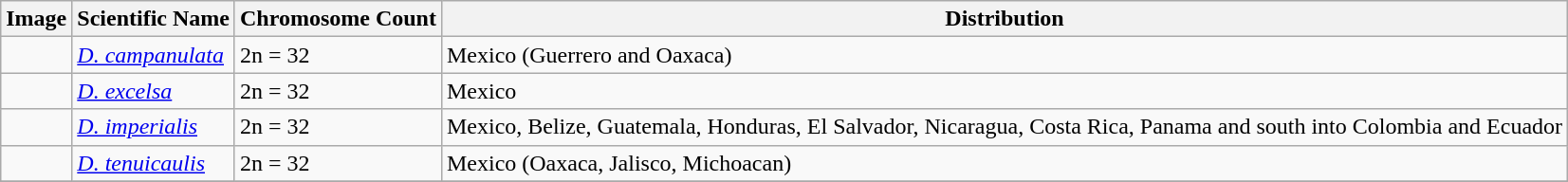<table class="wikitable">
<tr>
<th>Image</th>
<th>Scientific Name</th>
<th>Chromosome Count</th>
<th>Distribution</th>
</tr>
<tr>
<td></td>
<td><em><a href='#'>D. campanulata</a></em> </td>
<td>2n = 32</td>
<td>Mexico (Guerrero and Oaxaca)</td>
</tr>
<tr>
<td></td>
<td><em><a href='#'>D. excelsa</a></em> </td>
<td>2n = 32</td>
<td>Mexico</td>
</tr>
<tr>
<td></td>
<td><em><a href='#'>D. imperialis</a></em> </td>
<td>2n = 32</td>
<td>Mexico, Belize, Guatemala, Honduras, El Salvador, Nicaragua, Costa Rica, Panama and south into Colombia and Ecuador</td>
</tr>
<tr>
<td></td>
<td><em><a href='#'>D. tenuicaulis</a></em> </td>
<td>2n = 32</td>
<td>Mexico (Oaxaca, Jalisco, Michoacan)</td>
</tr>
<tr>
</tr>
</table>
